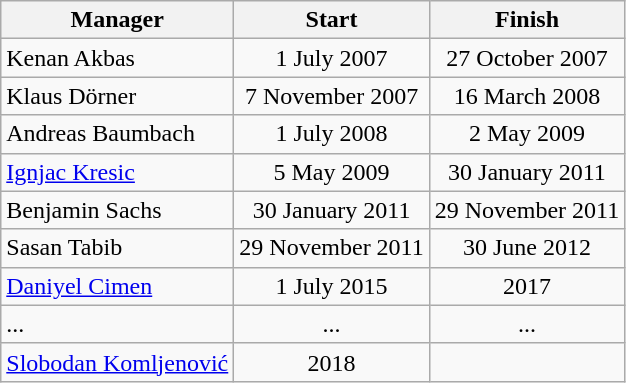<table class="wikitable">
<tr>
<th>Manager</th>
<th>Start</th>
<th>Finish</th>
</tr>
<tr align="center">
<td align="left">Kenan Akbas</td>
<td>1 July 2007</td>
<td>27 October 2007</td>
</tr>
<tr align="center">
<td align="left">Klaus Dörner</td>
<td>7 November 2007</td>
<td>16 March 2008</td>
</tr>
<tr align="center">
<td align="left">Andreas Baumbach</td>
<td>1 July 2008</td>
<td>2 May 2009</td>
</tr>
<tr align="center">
<td align="left"><a href='#'>Ignjac Kresic</a></td>
<td>5 May 2009</td>
<td>30 January 2011</td>
</tr>
<tr align="center">
<td align="left">Benjamin Sachs</td>
<td>30 January 2011</td>
<td>29 November 2011</td>
</tr>
<tr align="center">
<td align="left">Sasan Tabib</td>
<td>29 November 2011</td>
<td>30 June 2012</td>
</tr>
<tr align="center">
<td align="left"><a href='#'>Daniyel Cimen</a></td>
<td>1 July 2015</td>
<td>2017</td>
</tr>
<tr align="center">
<td align="left">...</td>
<td>...</td>
<td>...</td>
</tr>
<tr align="center">
<td align="left"><a href='#'>Slobodan Komljenović</a></td>
<td>2018</td>
<td></td>
</tr>
</table>
